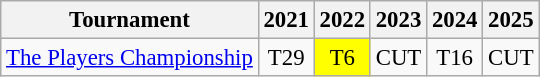<table class="wikitable" style="font-size:95%;text-align:center;">
<tr>
<th>Tournament</th>
<th>2021</th>
<th>2022</th>
<th>2023</th>
<th>2024</th>
<th>2025</th>
</tr>
<tr>
<td align=left><a href='#'>The Players Championship</a></td>
<td>T29</td>
<td style="background:yellow;">T6</td>
<td>CUT</td>
<td>T16</td>
<td>CUT</td>
</tr>
</table>
